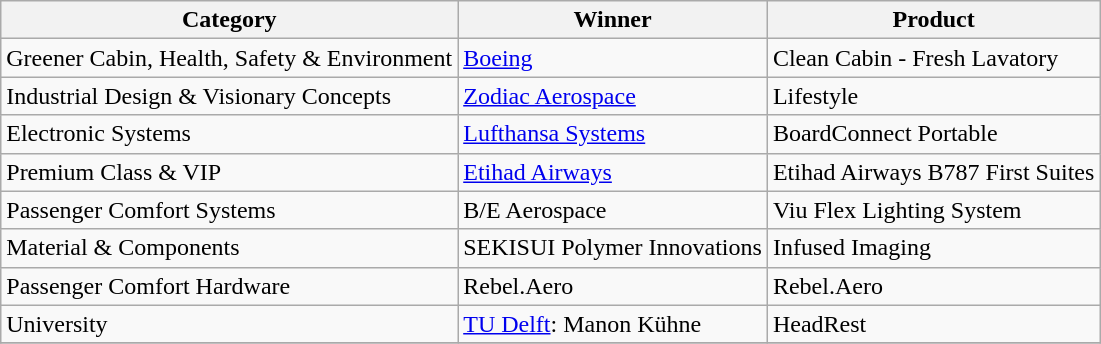<table class="wikitable">
<tr>
<th>Category</th>
<th>Winner</th>
<th>Product</th>
</tr>
<tr>
<td>Greener Cabin, Health, Safety & Environment</td>
<td><a href='#'>Boeing</a></td>
<td>Clean Cabin - Fresh Lavatory</td>
</tr>
<tr>
<td>Industrial Design & Visionary Concepts</td>
<td><a href='#'>Zodiac Aerospace</a></td>
<td>Lifestyle</td>
</tr>
<tr>
<td>Electronic Systems</td>
<td><a href='#'>Lufthansa Systems</a></td>
<td>BoardConnect Portable</td>
</tr>
<tr>
<td>Premium Class & VIP</td>
<td><a href='#'>Etihad Airways</a></td>
<td>Etihad Airways B787 First Suites</td>
</tr>
<tr>
<td>Passenger Comfort Systems</td>
<td>B/E Aerospace</td>
<td>Viu Flex Lighting System</td>
</tr>
<tr>
<td>Material & Components</td>
<td>SEKISUI Polymer Innovations</td>
<td>Infused Imaging</td>
</tr>
<tr>
<td>Passenger Comfort Hardware</td>
<td>Rebel.Aero</td>
<td>Rebel.Aero</td>
</tr>
<tr>
<td>University</td>
<td><a href='#'>TU Delft</a>: Manon Kühne</td>
<td>HeadRest</td>
</tr>
<tr>
</tr>
</table>
